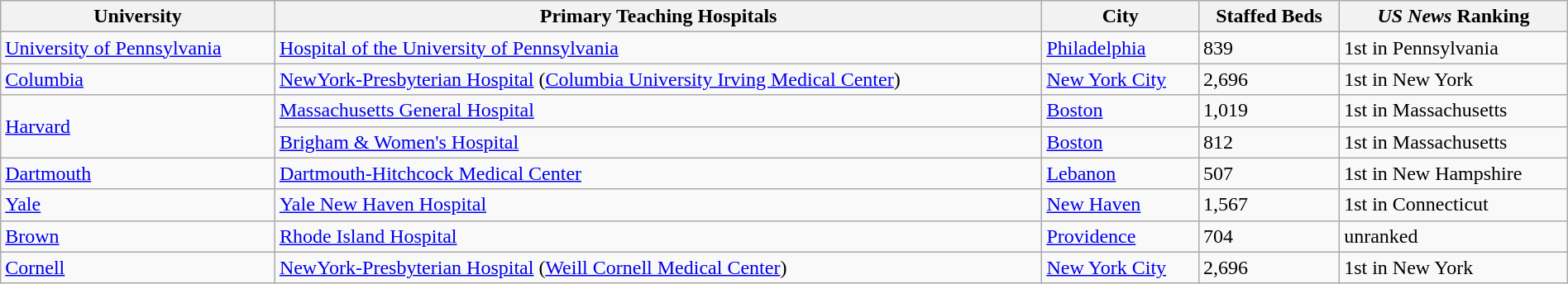<table class="wikitable sortable" style="width:100%">
<tr>
<th>University</th>
<th>Primary Teaching Hospitals</th>
<th>City</th>
<th>Staffed Beds</th>
<th><em>US News</em> Ranking</th>
</tr>
<tr>
<td><a href='#'>University of Pennsylvania</a></td>
<td><a href='#'>Hospital of the University of Pennsylvania</a></td>
<td><a href='#'>Philadelphia</a></td>
<td>839</td>
<td>1st in Pennsylvania</td>
</tr>
<tr>
<td><a href='#'>Columbia</a></td>
<td><a href='#'>NewYork-Presbyterian Hospital</a> (<a href='#'>Columbia University Irving Medical Center</a>)</td>
<td><a href='#'>New York City</a></td>
<td>2,696</td>
<td>1st in New York</td>
</tr>
<tr>
<td rowspan="2"><a href='#'>Harvard</a></td>
<td><a href='#'>Massachusetts General Hospital</a></td>
<td><a href='#'>Boston</a></td>
<td>1,019</td>
<td>1st in Massachusetts</td>
</tr>
<tr>
<td><a href='#'>Brigham & Women's Hospital</a></td>
<td><a href='#'>Boston</a></td>
<td>812</td>
<td>1st in Massachusetts</td>
</tr>
<tr>
<td><a href='#'>Dartmouth</a></td>
<td><a href='#'>Dartmouth-Hitchcock Medical Center</a></td>
<td><a href='#'>Lebanon</a></td>
<td>507</td>
<td>1st in New Hampshire</td>
</tr>
<tr>
<td><a href='#'>Yale</a></td>
<td><a href='#'>Yale New Haven Hospital</a></td>
<td><a href='#'>New Haven</a></td>
<td>1,567</td>
<td>1st in Connecticut</td>
</tr>
<tr>
<td><a href='#'>Brown</a></td>
<td><a href='#'>Rhode Island Hospital</a></td>
<td><a href='#'>Providence</a></td>
<td>704</td>
<td>unranked</td>
</tr>
<tr>
<td><a href='#'>Cornell</a></td>
<td><a href='#'>NewYork-Presbyterian Hospital</a> (<a href='#'>Weill Cornell Medical Center</a>)</td>
<td><a href='#'>New York City</a></td>
<td>2,696</td>
<td>1st in New York</td>
</tr>
</table>
